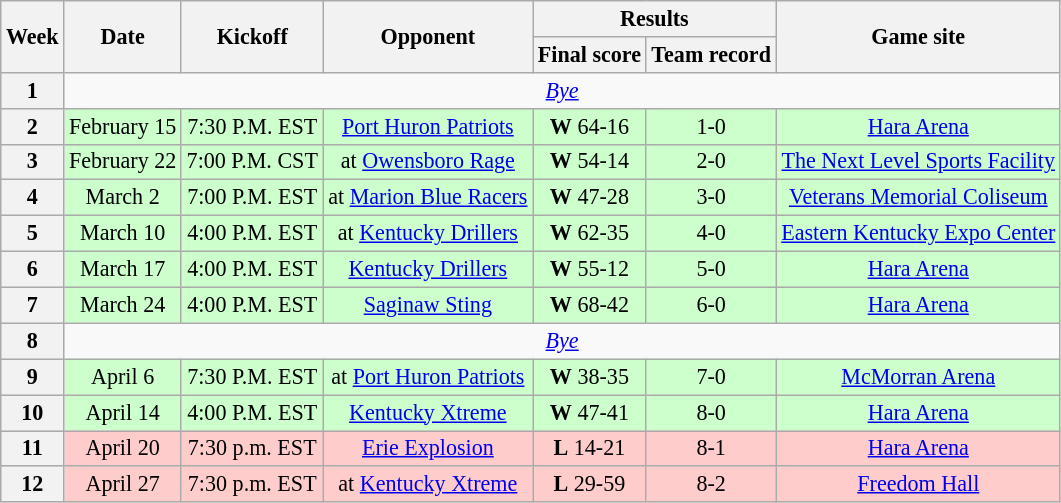<table class="wikitable" align="center" style="font-size: 92%">
<tr>
<th rowspan="2">Week</th>
<th rowspan="2">Date</th>
<th rowspan="2">Kickoff</th>
<th rowspan="2">Opponent</th>
<th colspan="2">Results</th>
<th rowspan="2">Game site</th>
</tr>
<tr>
<th>Final score</th>
<th>Team record</th>
</tr>
<tr style=>
<th>1</th>
<td colspan="8" style="text-align:center;"><em><a href='#'>Bye</a></em></td>
</tr>
<tr style="background:#cfc">
<th>2</th>
<td style="text-align:center;">February 15</td>
<td style="text-align:center;">7:30 P.M. EST</td>
<td style="text-align:center;"><a href='#'>Port Huron Patriots</a></td>
<td style="text-align:center;"><strong>W</strong> 64-16</td>
<td style="text-align:center;">1-0</td>
<td style="text-align:center;"><a href='#'>Hara Arena</a></td>
</tr>
<tr style="background:#cfc">
<th>3</th>
<td style="text-align:center;">February 22</td>
<td style="text-align:center;">7:00 P.M. CST</td>
<td style="text-align:center;">at <a href='#'>Owensboro Rage</a></td>
<td style="text-align:center;"><strong>W</strong> 54-14</td>
<td style="text-align:center;">2-0</td>
<td style="text-align:center;"><a href='#'>The Next Level Sports Facility</a></td>
</tr>
<tr style="background:#cfc">
<th>4</th>
<td style="text-align:center;">March 2</td>
<td style="text-align:center;">7:00 P.M. EST</td>
<td style="text-align:center;">at <a href='#'>Marion Blue Racers</a></td>
<td style="text-align:center;"><strong>W</strong> 47-28</td>
<td style="text-align:center;">3-0</td>
<td style="text-align:center;"><a href='#'>Veterans Memorial Coliseum</a></td>
</tr>
<tr style="background:#cfc">
<th>5</th>
<td style="text-align:center;">March 10</td>
<td style="text-align:center;">4:00 P.M. EST</td>
<td style="text-align:center;">at <a href='#'>Kentucky Drillers</a></td>
<td style="text-align:center;"><strong>W</strong> 62-35</td>
<td style="text-align:center;">4-0</td>
<td style="text-align:center;"><a href='#'>Eastern Kentucky Expo Center</a></td>
</tr>
<tr style="background:#cfc">
<th>6</th>
<td style="text-align:center;">March 17</td>
<td style="text-align:center;">4:00 P.M. EST</td>
<td style="text-align:center;"><a href='#'>Kentucky Drillers</a></td>
<td style="text-align:center;"><strong>W</strong> 55-12</td>
<td style="text-align:center;">5-0</td>
<td style="text-align:center;"><a href='#'>Hara Arena</a></td>
</tr>
<tr style="background:#cfc">
<th>7</th>
<td style="text-align:center;">March 24</td>
<td style="text-align:center;">4:00 P.M. EST</td>
<td style="text-align:center;"><a href='#'>Saginaw Sting</a></td>
<td style="text-align:center;"><strong>W</strong> 68-42</td>
<td style="text-align:center;">6-0</td>
<td style="text-align:center;"><a href='#'>Hara Arena</a></td>
</tr>
<tr style=>
<th>8</th>
<td colspan="8" style="text-align:center;"><em><a href='#'>Bye</a></em></td>
</tr>
<tr style="background:#cfc">
<th>9</th>
<td style="text-align:center;">April 6</td>
<td style="text-align:center;">7:30 P.M. EST</td>
<td style="text-align:center;">at <a href='#'>Port Huron Patriots</a></td>
<td style="text-align:center;"><strong>W</strong> 38-35</td>
<td style="text-align:center;">7-0</td>
<td style="text-align:center;"><a href='#'>McMorran Arena</a></td>
</tr>
<tr style="background:#cfc">
<th>10</th>
<td style="text-align:center;">April 14</td>
<td style="text-align:center;">4:00 P.M. EST</td>
<td style="text-align:center;"><a href='#'>Kentucky Xtreme</a></td>
<td style="text-align:center;"><strong>W</strong> 47-41</td>
<td style="text-align:center;">8-0</td>
<td style="text-align:center;"><a href='#'>Hara Arena</a></td>
</tr>
<tr style="background:#fcc">
<th>11</th>
<td style="text-align:center;">April 20</td>
<td style="text-align:center;">7:30 p.m. EST</td>
<td style="text-align:center;"><a href='#'>Erie Explosion</a></td>
<td style="text-align:center;"><strong>L</strong> 14-21</td>
<td style="text-align:center;">8-1</td>
<td style="text-align:center;"><a href='#'>Hara Arena</a></td>
</tr>
<tr style="background:#fcc">
<th>12</th>
<td style="text-align:center;">April 27</td>
<td style="text-align:center;">7:30 p.m. EST</td>
<td style="text-align:center;">at <a href='#'>Kentucky Xtreme</a></td>
<td style="text-align:center;"><strong>L</strong> 29-59</td>
<td style="text-align:center;">8-2</td>
<td style="text-align:center;"><a href='#'>Freedom Hall</a></td>
</tr>
</table>
